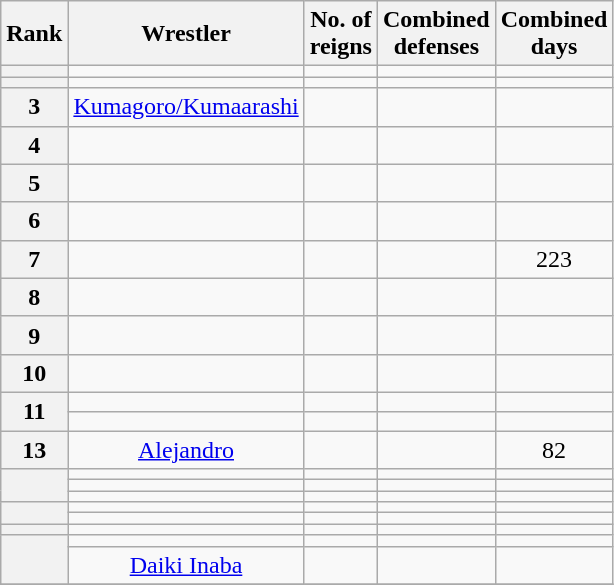<table class="wikitable sortable" style="text-align:center">
<tr>
<th>Rank</th>
<th>Wrestler</th>
<th>No. of<br>reigns</th>
<th>Combined<br>defenses</th>
<th>Combined<br>days</th>
</tr>
<tr>
<th></th>
<td></td>
<td></td>
<td></td>
<td></td>
</tr>
<tr>
<th></th>
<td></td>
<td></td>
<td></td>
<td></td>
</tr>
<tr>
<th>3</th>
<td><a href='#'>Kumagoro/Kumaarashi</a></td>
<td></td>
<td></td>
<td></td>
</tr>
<tr>
<th>4</th>
<td></td>
<td></td>
<td></td>
<td></td>
</tr>
<tr>
<th>5</th>
<td></td>
<td></td>
<td></td>
<td></td>
</tr>
<tr>
<th>6</th>
<td></td>
<td></td>
<td></td>
<td></td>
</tr>
<tr>
<th>7</th>
<td></td>
<td></td>
<td></td>
<td>223</td>
</tr>
<tr>
<th>8</th>
<td></td>
<td></td>
<td></td>
<td></td>
</tr>
<tr>
<th>9</th>
<td></td>
<td></td>
<td></td>
<td></td>
</tr>
<tr>
<th>10</th>
<td></td>
<td></td>
<td></td>
<td></td>
</tr>
<tr>
<th rowspan=2>11</th>
<td></td>
<td></td>
<td></td>
<td></td>
</tr>
<tr>
<td></td>
<td></td>
<td></td>
<td></td>
</tr>
<tr>
<th>13</th>
<td><a href='#'>Alejandro</a></td>
<td></td>
<td></td>
<td>82</td>
</tr>
<tr>
<th rowspan=3></th>
<td></td>
<td></td>
<td></td>
<td></td>
</tr>
<tr>
<td></td>
<td></td>
<td></td>
<td></td>
</tr>
<tr>
<td></td>
<td></td>
<td></td>
<td></td>
</tr>
<tr>
<th rowspan=2></th>
<td></td>
<td></td>
<td></td>
<td></td>
</tr>
<tr>
<td></td>
<td></td>
<td></td>
<td></td>
</tr>
<tr>
<th></th>
<td></td>
<td></td>
<td></td>
<td></td>
</tr>
<tr>
<th rowspan=2></th>
<td></td>
<td></td>
<td></td>
<td></td>
</tr>
<tr>
<td><a href='#'>Daiki Inaba</a></td>
<td></td>
<td></td>
<td></td>
</tr>
<tr>
</tr>
</table>
